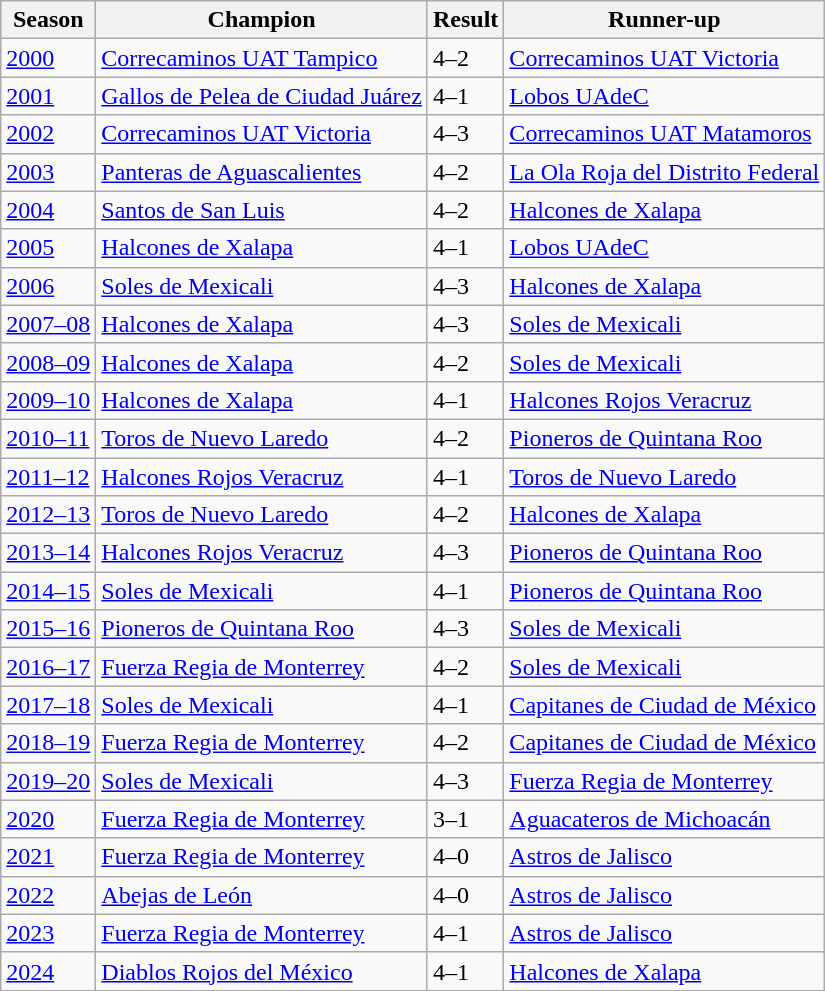<table class="wikitable sortable">
<tr>
<th>Season</th>
<th>Champion</th>
<th>Result</th>
<th>Runner-up</th>
</tr>
<tr>
<td><a href='#'>2000</a></td>
<td><a href='#'>Correcaminos UAT Tampico</a></td>
<td>4–2</td>
<td><a href='#'>Correcaminos UAT Victoria</a></td>
</tr>
<tr>
<td><a href='#'>2001</a></td>
<td><a href='#'>Gallos de Pelea de Ciudad Juárez</a></td>
<td>4–1</td>
<td><a href='#'>Lobos UAdeC</a></td>
</tr>
<tr>
<td><a href='#'>2002</a></td>
<td><a href='#'>Correcaminos UAT Victoria</a></td>
<td>4–3</td>
<td><a href='#'>Correcaminos UAT Matamoros</a></td>
</tr>
<tr>
<td><a href='#'>2003</a></td>
<td><a href='#'>Panteras de Aguascalientes</a></td>
<td>4–2</td>
<td><a href='#'>La Ola Roja del Distrito Federal</a></td>
</tr>
<tr>
<td><a href='#'>2004</a></td>
<td><a href='#'>Santos de San Luis</a></td>
<td>4–2</td>
<td><a href='#'>Halcones de Xalapa</a></td>
</tr>
<tr>
<td><a href='#'>2005</a></td>
<td><a href='#'>Halcones de Xalapa</a></td>
<td>4–1</td>
<td><a href='#'>Lobos UAdeC</a></td>
</tr>
<tr>
<td><a href='#'>2006</a></td>
<td><a href='#'>Soles de Mexicali</a></td>
<td>4–3</td>
<td><a href='#'>Halcones de Xalapa</a></td>
</tr>
<tr>
<td><a href='#'>2007–08</a></td>
<td><a href='#'>Halcones de Xalapa</a></td>
<td>4–3</td>
<td><a href='#'>Soles de Mexicali</a></td>
</tr>
<tr>
<td><a href='#'>2008–09</a></td>
<td><a href='#'>Halcones de Xalapa</a></td>
<td>4–2</td>
<td><a href='#'>Soles de Mexicali</a></td>
</tr>
<tr>
<td><a href='#'>2009–10</a></td>
<td><a href='#'>Halcones de Xalapa</a></td>
<td>4–1</td>
<td><a href='#'>Halcones Rojos Veracruz</a></td>
</tr>
<tr>
<td><a href='#'>2010–11</a></td>
<td><a href='#'>Toros de Nuevo Laredo</a></td>
<td>4–2</td>
<td><a href='#'>Pioneros de Quintana Roo</a></td>
</tr>
<tr>
<td><a href='#'>2011–12</a></td>
<td><a href='#'>Halcones Rojos Veracruz</a></td>
<td>4–1</td>
<td><a href='#'>Toros de Nuevo Laredo</a></td>
</tr>
<tr>
<td><a href='#'>2012–13</a></td>
<td><a href='#'>Toros de Nuevo Laredo</a></td>
<td>4–2</td>
<td><a href='#'>Halcones de Xalapa</a></td>
</tr>
<tr>
<td><a href='#'>2013–14</a></td>
<td><a href='#'>Halcones Rojos Veracruz</a></td>
<td>4–3</td>
<td><a href='#'>Pioneros de Quintana Roo</a></td>
</tr>
<tr>
<td><a href='#'>2014–15</a></td>
<td><a href='#'>Soles de Mexicali</a></td>
<td>4–1</td>
<td><a href='#'>Pioneros de Quintana Roo</a></td>
</tr>
<tr>
<td><a href='#'>2015–16</a></td>
<td><a href='#'>Pioneros de Quintana Roo</a></td>
<td>4–3</td>
<td><a href='#'>Soles de Mexicali</a></td>
</tr>
<tr>
<td><a href='#'>2016–17</a></td>
<td><a href='#'>Fuerza Regia de Monterrey</a></td>
<td>4–2</td>
<td><a href='#'>Soles de Mexicali</a></td>
</tr>
<tr>
<td><a href='#'>2017–18</a></td>
<td><a href='#'>Soles de Mexicali</a></td>
<td>4–1</td>
<td><a href='#'>Capitanes de Ciudad de México</a></td>
</tr>
<tr>
<td><a href='#'>2018–19</a></td>
<td><a href='#'>Fuerza Regia de Monterrey</a></td>
<td>4–2</td>
<td><a href='#'>Capitanes de Ciudad de México</a></td>
</tr>
<tr>
<td><a href='#'>2019–20</a></td>
<td><a href='#'>Soles de Mexicali</a></td>
<td>4–3</td>
<td><a href='#'>Fuerza Regia de Monterrey</a></td>
</tr>
<tr>
<td><a href='#'>2020</a></td>
<td><a href='#'>Fuerza Regia de Monterrey</a></td>
<td>3–1</td>
<td><a href='#'>Aguacateros de Michoacán</a></td>
</tr>
<tr>
<td><a href='#'>2021</a></td>
<td><a href='#'>Fuerza Regia de Monterrey</a></td>
<td>4–0</td>
<td><a href='#'>Astros de Jalisco</a></td>
</tr>
<tr>
<td><a href='#'>2022</a></td>
<td><a href='#'>Abejas de León</a></td>
<td>4–0</td>
<td><a href='#'>Astros de Jalisco</a></td>
</tr>
<tr>
<td><a href='#'>2023</a></td>
<td><a href='#'>Fuerza Regia de Monterrey</a></td>
<td>4–1</td>
<td><a href='#'>Astros de Jalisco</a></td>
</tr>
<tr>
<td><a href='#'>2024</a></td>
<td><a href='#'>Diablos Rojos del México</a></td>
<td>4–1</td>
<td><a href='#'>Halcones de Xalapa</a></td>
</tr>
</table>
